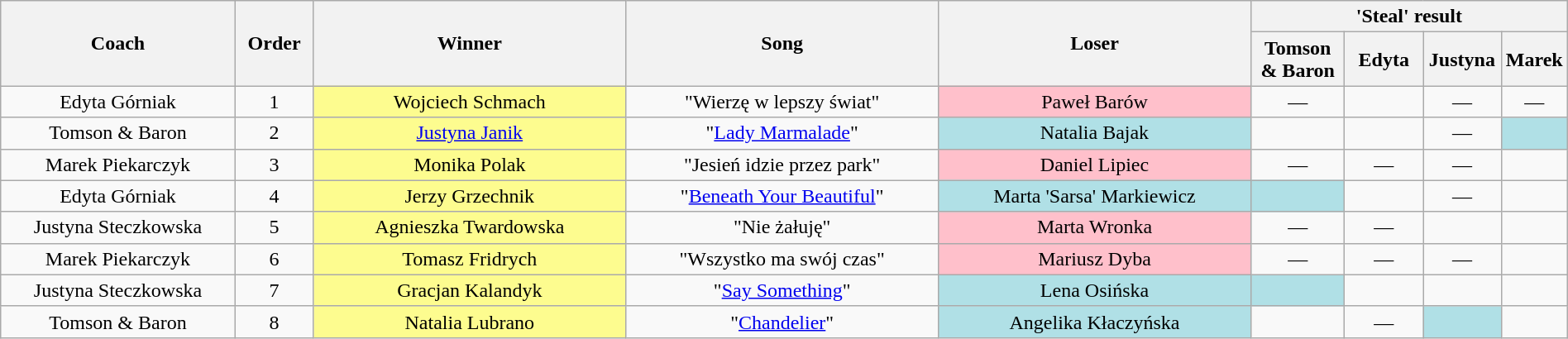<table class="wikitable" style="text-align: center; width:100%;">
<tr>
<th rowspan="2" width="15%">Coach</th>
<th rowspan="2" width="05%">Order</th>
<th rowspan="2" width="20%">Winner</th>
<th rowspan="2" width="20%">Song</th>
<th rowspan="2" width="20%">Loser</th>
<th colspan="4" width="20%">'Steal' result</th>
</tr>
<tr>
<th width="06%">Tomson <br> & Baron</th>
<th width="05%">Edyta</th>
<th width="05%">Justyna</th>
<th width="05%">Marek</th>
</tr>
<tr>
<td>Edyta Górniak</td>
<td>1</td>
<td style="background:#fdfc8f;">Wojciech Schmach</td>
<td>"Wierzę w lepszy świat"</td>
<td style="background:pink;">Paweł Barów</td>
<td>—</td>
<td></td>
<td>—</td>
<td>—</td>
</tr>
<tr>
<td>Tomson & Baron</td>
<td>2</td>
<td style="background:#fdfc8f;"><a href='#'>Justyna Janik</a></td>
<td>"<a href='#'>Lady Marmalade</a>"</td>
<td style="background:#B0E0E6;">Natalia Bajak</td>
<td></td>
<td><strong></strong></td>
<td>—</td>
<td style="background:#b0e0e6;"><strong></strong></td>
</tr>
<tr>
<td>Marek Piekarczyk</td>
<td>3</td>
<td style="background:#fdfc8f;">Monika Polak</td>
<td>"Jesień idzie przez park"</td>
<td style="background:pink;">Daniel Lipiec</td>
<td>—</td>
<td>—</td>
<td>—</td>
<td></td>
</tr>
<tr>
<td>Edyta Górniak</td>
<td>4</td>
<td style="background:#fdfc8f;">Jerzy Grzechnik</td>
<td>"<a href='#'>Beneath Your Beautiful</a>"</td>
<td style="background:#B0E0E6;">Marta 'Sarsa' Markiewicz</td>
<td style="background:#b0e0e6;"><strong></strong></td>
<td></td>
<td>—</td>
<td></td>
</tr>
<tr>
<td>Justyna Steczkowska</td>
<td>5</td>
<td style="background:#fdfc8f;">Agnieszka Twardowska</td>
<td>"Nie żałuję"</td>
<td style="background:pink;">Marta Wronka</td>
<td>—</td>
<td>—</td>
<td></td>
<td></td>
</tr>
<tr>
<td>Marek Piekarczyk</td>
<td>6</td>
<td style="background:#fdfc8f;">Tomasz Fridrych</td>
<td>"Wszystko ma swój czas"</td>
<td style="background:pink;">Mariusz Dyba</td>
<td>—</td>
<td>—</td>
<td>—</td>
<td></td>
</tr>
<tr>
<td>Justyna Steczkowska</td>
<td>7</td>
<td style="background:#fdfc8f;">Gracjan Kalandyk</td>
<td>"<a href='#'>Say Something</a>"</td>
<td style="background:#B0E0E6;">Lena Osińska</td>
<td style="background:#b0e0e6;"><strong></strong></td>
<td><strong></strong></td>
<td></td>
<td><strong></strong></td>
</tr>
<tr>
<td>Tomson & Baron</td>
<td>8</td>
<td style="background:#fdfc8f;">Natalia Lubrano</td>
<td>"<a href='#'>Chandelier</a>"</td>
<td style="background:#B0E0E6;">Angelika Kłaczyńska</td>
<td></td>
<td>—</td>
<td style="background:#b0e0e6;"><strong></strong></td>
<td><strong></strong></td>
</tr>
</table>
